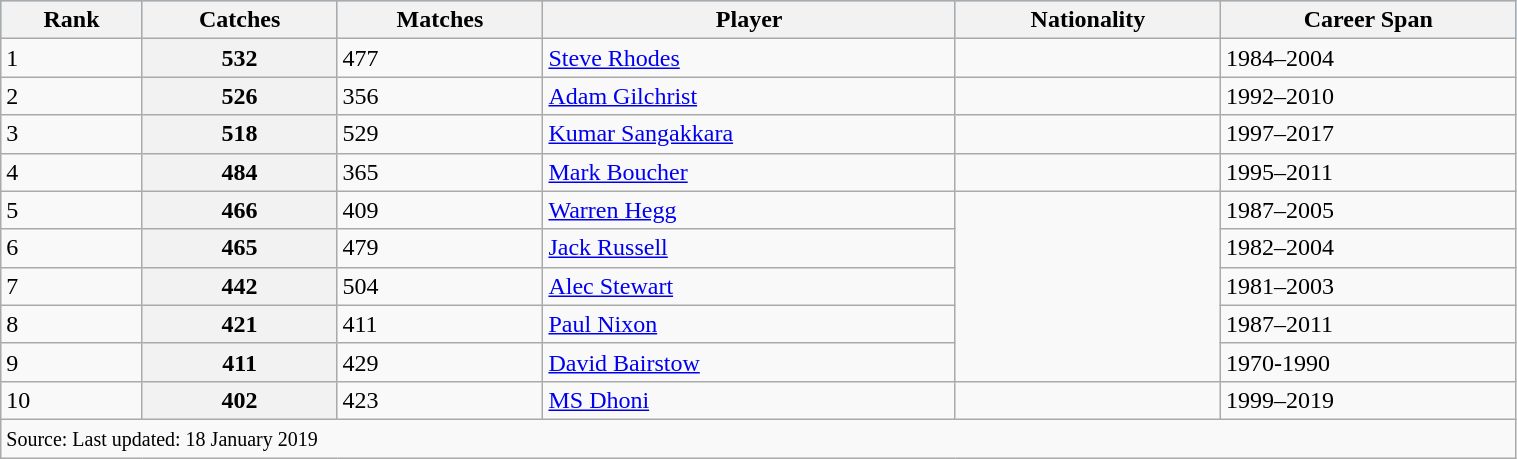<table class="wikitable" width=80%>
<tr bgcolor=#87cefa>
<th>Rank</th>
<th>Catches</th>
<th>Matches</th>
<th>Player</th>
<th>Nationality</th>
<th>Career Span</th>
</tr>
<tr>
<td>1</td>
<th>532</th>
<td>477</td>
<td><a href='#'>Steve Rhodes</a></td>
<td></td>
<td>1984–2004</td>
</tr>
<tr>
<td>2</td>
<th>526</th>
<td>356</td>
<td><a href='#'>Adam Gilchrist</a></td>
<td></td>
<td>1992–2010</td>
</tr>
<tr>
<td>3</td>
<th>518</th>
<td>529</td>
<td><a href='#'>Kumar Sangakkara</a></td>
<td></td>
<td>1997–2017</td>
</tr>
<tr>
<td>4</td>
<th>484</th>
<td>365</td>
<td><a href='#'>Mark Boucher</a></td>
<td></td>
<td>1995–2011</td>
</tr>
<tr>
<td>5</td>
<th>466</th>
<td>409</td>
<td><a href='#'>Warren Hegg</a></td>
<td rowspan=5></td>
<td>1987–2005</td>
</tr>
<tr>
<td>6</td>
<th>465</th>
<td>479</td>
<td><a href='#'>Jack Russell</a></td>
<td>1982–2004</td>
</tr>
<tr>
<td>7</td>
<th>442</th>
<td>504</td>
<td><a href='#'>Alec Stewart</a></td>
<td>1981–2003</td>
</tr>
<tr>
<td>8</td>
<th>421</th>
<td>411</td>
<td><a href='#'>Paul Nixon</a></td>
<td>1987–2011</td>
</tr>
<tr>
<td>9</td>
<th>411</th>
<td>429</td>
<td><a href='#'>David Bairstow</a></td>
<td>1970-1990</td>
</tr>
<tr>
<td>10</td>
<th>402</th>
<td>423</td>
<td><a href='#'>MS Dhoni</a></td>
<td></td>
<td>1999–2019</td>
</tr>
<tr>
<td colspan=7><small>Source:  Last updated: 18 January 2019</small></td>
</tr>
</table>
